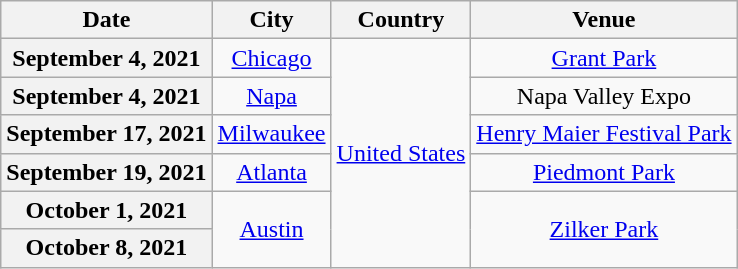<table class="wikitable plainrowheaders" style="text-align:center">
<tr>
<th scope="col">Date</th>
<th scope="col">City</th>
<th scope="col">Country</th>
<th scope="col">Venue</th>
</tr>
<tr>
<th scope="row">September 4, 2021</th>
<td><a href='#'>Chicago</a></td>
<td rowspan=6><a href='#'>United States</a></td>
<td><a href='#'>Grant Park</a></td>
</tr>
<tr>
<th scope="row">September 4, 2021</th>
<td><a href='#'>Napa</a></td>
<td>Napa Valley Expo</td>
</tr>
<tr>
<th scope="row">September 17, 2021</th>
<td><a href='#'>Milwaukee</a></td>
<td><a href='#'>Henry Maier Festival Park</a></td>
</tr>
<tr>
<th scope="row">September 19, 2021</th>
<td><a href='#'>Atlanta</a></td>
<td><a href='#'>Piedmont Park</a></td>
</tr>
<tr>
<th scope="row">October 1, 2021</th>
<td rowspan=2><a href='#'>Austin</a></td>
<td rowspan=2><a href='#'>Zilker Park</a></td>
</tr>
<tr>
<th scope="row">October 8, 2021</th>
</tr>
</table>
